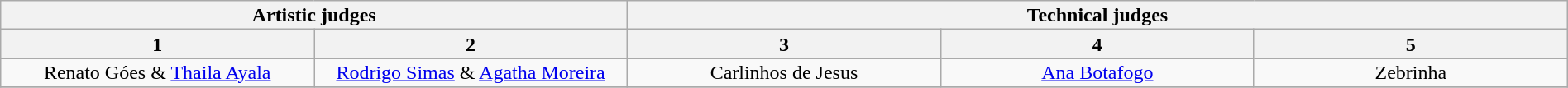<table class="wikitable" style="font-size:100%; line-height:16px; text-align:center" width="100%">
<tr>
<th colspan=2>Artistic judges</th>
<th colspan=3>Technical judges</th>
</tr>
<tr>
<th width="20.0%">1</th>
<th width="20.0%">2</th>
<th width="20.0%">3</th>
<th width="20.0%">4</th>
<th width="20.0%">5</th>
</tr>
<tr>
<td>Renato Góes & <a href='#'>Thaila Ayala</a></td>
<td><a href='#'>Rodrigo Simas</a> & <a href='#'>Agatha Moreira</a></td>
<td>Carlinhos de Jesus</td>
<td><a href='#'>Ana Botafogo</a></td>
<td>Zebrinha</td>
</tr>
<tr>
</tr>
</table>
